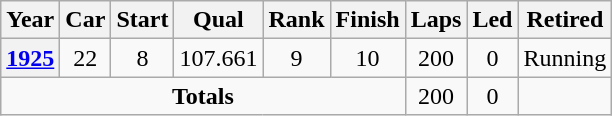<table class="wikitable" style="text-align:center">
<tr>
<th>Year</th>
<th>Car</th>
<th>Start</th>
<th>Qual</th>
<th>Rank</th>
<th>Finish</th>
<th>Laps</th>
<th>Led</th>
<th>Retired</th>
</tr>
<tr>
<th><a href='#'>1925</a></th>
<td>22</td>
<td>8</td>
<td>107.661</td>
<td>9</td>
<td>10</td>
<td>200</td>
<td>0</td>
<td>Running</td>
</tr>
<tr>
<td colspan=6><strong>Totals</strong></td>
<td>200</td>
<td>0</td>
<td></td>
</tr>
</table>
